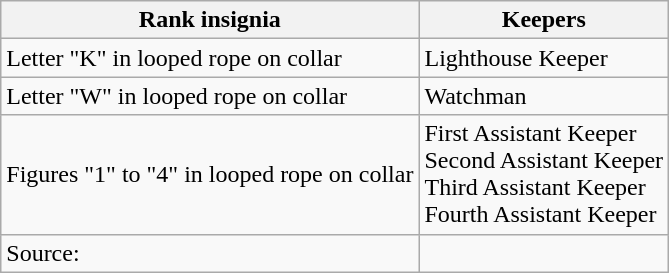<table class="wikitable">
<tr>
<th>Rank insignia</th>
<th>Keepers</th>
</tr>
<tr>
<td>Letter "K" in looped rope on collar</td>
<td>Lighthouse Keeper</td>
</tr>
<tr>
<td>Letter "W" in looped rope on collar</td>
<td>Watchman</td>
</tr>
<tr>
<td>Figures "1" to "4" in looped rope on collar</td>
<td>First Assistant Keeper<br>Second Assistant Keeper<br>Third Assistant Keeper<br>Fourth Assistant Keeper</td>
</tr>
<tr>
<td>Source:</td>
<td></td>
</tr>
</table>
